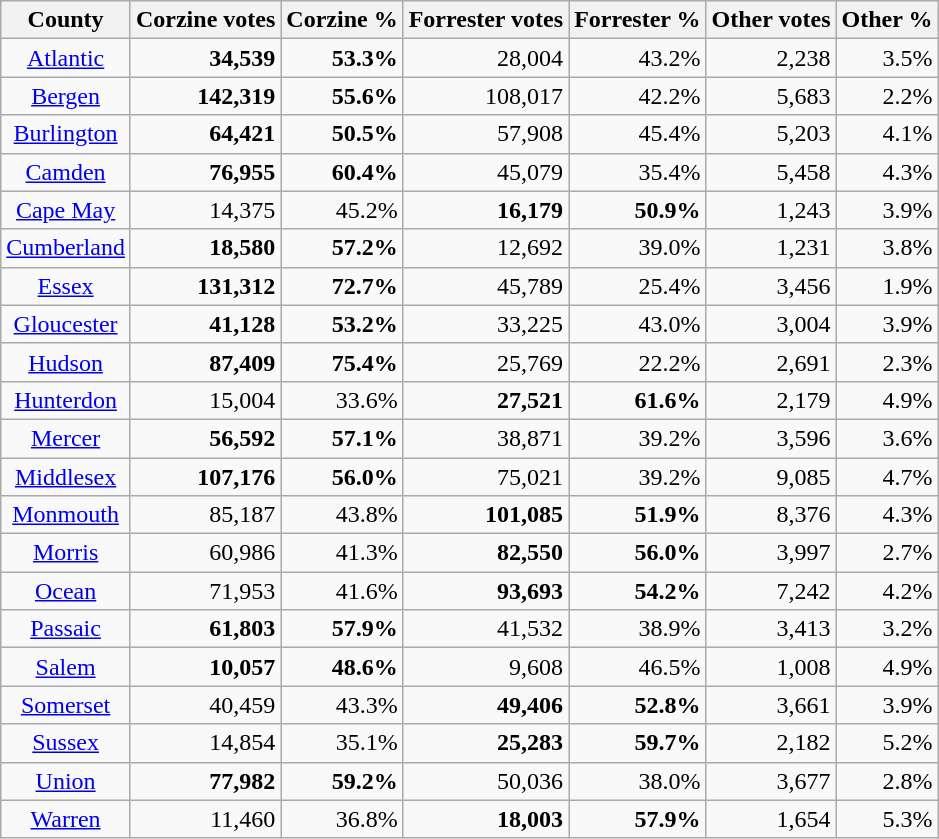<table class="wikitable sortable" style="text-align:right">
<tr>
<th>County</th>
<th>Corzine votes</th>
<th>Corzine %</th>
<th>Forrester votes</th>
<th>Forrester %</th>
<th>Other votes</th>
<th>Other %</th>
</tr>
<tr>
<td align="center" ><a href='#'>Atlantic</a></td>
<td><strong>34,539</strong></td>
<td><strong>53.3%</strong></td>
<td>28,004</td>
<td>43.2%</td>
<td>2,238</td>
<td>3.5%</td>
</tr>
<tr>
<td align="center" ><a href='#'>Bergen</a></td>
<td><strong>142,319</strong></td>
<td><strong>55.6%</strong></td>
<td>108,017</td>
<td>42.2%</td>
<td>5,683</td>
<td>2.2%</td>
</tr>
<tr>
<td align="center" ><a href='#'>Burlington</a></td>
<td><strong>64,421</strong></td>
<td><strong>50.5%</strong></td>
<td>57,908</td>
<td>45.4%</td>
<td>5,203</td>
<td>4.1%</td>
</tr>
<tr>
<td align="center" ><a href='#'>Camden</a></td>
<td><strong>76,955</strong></td>
<td><strong>60.4%</strong></td>
<td>45,079</td>
<td>35.4%</td>
<td>5,458</td>
<td>4.3%</td>
</tr>
<tr>
<td align="center" ><a href='#'>Cape May</a></td>
<td>14,375</td>
<td>45.2%</td>
<td><strong>16,179</strong></td>
<td><strong>50.9%</strong></td>
<td>1,243</td>
<td>3.9%</td>
</tr>
<tr>
<td align="center" ><a href='#'>Cumberland</a></td>
<td><strong>18,580</strong></td>
<td><strong>57.2%</strong></td>
<td>12,692</td>
<td>39.0%</td>
<td>1,231</td>
<td>3.8%</td>
</tr>
<tr>
<td align="center" ><a href='#'>Essex</a></td>
<td><strong>131,312</strong></td>
<td><strong>72.7%</strong></td>
<td>45,789</td>
<td>25.4%</td>
<td>3,456</td>
<td>1.9%</td>
</tr>
<tr>
<td align="center" ><a href='#'>Gloucester</a></td>
<td><strong>41,128</strong></td>
<td><strong>53.2%</strong></td>
<td>33,225</td>
<td>43.0%</td>
<td>3,004</td>
<td>3.9%</td>
</tr>
<tr>
<td align="center" ><a href='#'>Hudson</a></td>
<td><strong>87,409</strong></td>
<td><strong>75.4%</strong></td>
<td>25,769</td>
<td>22.2%</td>
<td>2,691</td>
<td>2.3%</td>
</tr>
<tr>
<td align="center" ><a href='#'>Hunterdon</a></td>
<td>15,004</td>
<td>33.6%</td>
<td><strong>27,521</strong></td>
<td><strong>61.6%</strong></td>
<td>2,179</td>
<td>4.9%</td>
</tr>
<tr>
<td align="center" ><a href='#'>Mercer</a></td>
<td><strong>56,592</strong></td>
<td><strong>57.1%</strong></td>
<td>38,871</td>
<td>39.2%</td>
<td>3,596</td>
<td>3.6%</td>
</tr>
<tr>
<td align="center" ><a href='#'>Middlesex</a></td>
<td><strong>107,176</strong></td>
<td><strong>56.0%</strong></td>
<td>75,021</td>
<td>39.2%</td>
<td>9,085</td>
<td>4.7%</td>
</tr>
<tr>
<td align="center" ><a href='#'>Monmouth</a></td>
<td>85,187</td>
<td>43.8%</td>
<td><strong>101,085</strong></td>
<td><strong>51.9%</strong></td>
<td>8,376</td>
<td>4.3%</td>
</tr>
<tr>
<td align="center" ><a href='#'>Morris</a></td>
<td>60,986</td>
<td>41.3%</td>
<td><strong>82,550</strong></td>
<td><strong>56.0%</strong></td>
<td>3,997</td>
<td>2.7%</td>
</tr>
<tr>
<td align="center" ><a href='#'>Ocean</a></td>
<td>71,953</td>
<td>41.6%</td>
<td><strong>93,693</strong></td>
<td><strong>54.2%</strong></td>
<td>7,242</td>
<td>4.2%</td>
</tr>
<tr>
<td align="center" ><a href='#'>Passaic</a></td>
<td><strong>61,803</strong></td>
<td><strong>57.9%</strong></td>
<td>41,532</td>
<td>38.9%</td>
<td>3,413</td>
<td>3.2%</td>
</tr>
<tr>
<td align="center" ><a href='#'>Salem</a></td>
<td><strong>10,057</strong></td>
<td><strong>48.6%</strong></td>
<td>9,608</td>
<td>46.5%</td>
<td>1,008</td>
<td>4.9%</td>
</tr>
<tr>
<td align="center" ><a href='#'>Somerset</a></td>
<td>40,459</td>
<td>43.3%</td>
<td><strong>49,406</strong></td>
<td><strong>52.8%</strong></td>
<td>3,661</td>
<td>3.9%</td>
</tr>
<tr>
<td align="center" ><a href='#'>Sussex</a></td>
<td>14,854</td>
<td>35.1%</td>
<td><strong>25,283</strong></td>
<td><strong>59.7%</strong></td>
<td>2,182</td>
<td>5.2%</td>
</tr>
<tr>
<td align="center" ><a href='#'>Union</a></td>
<td><strong>77,982</strong></td>
<td><strong>59.2%</strong></td>
<td>50,036</td>
<td>38.0%</td>
<td>3,677</td>
<td>2.8%</td>
</tr>
<tr>
<td align="center" ><a href='#'>Warren</a></td>
<td>11,460</td>
<td>36.8%</td>
<td><strong>18,003</strong></td>
<td><strong>57.9%</strong></td>
<td>1,654</td>
<td>5.3%</td>
</tr>
</table>
